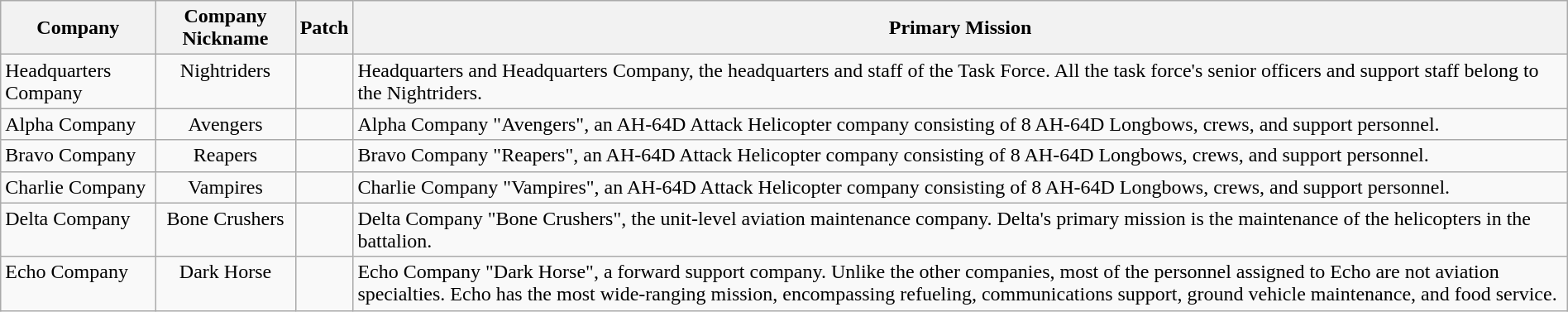<table class="wikitable sortable" style="width:100%">
<tr>
<th width="*">Company</th>
<th width="*">Company Nickname</th>
<th width="*">Patch</th>
<th width="*">Primary Mission</th>
</tr>
<tr valign="top">
<td>Headquarters Company</td>
<td align="center">Nightriders</td>
<td align="center"></td>
<td>Headquarters and Headquarters Company, the headquarters and staff of the Task Force.  All the task force's senior officers and support staff belong to the Nightriders.</td>
</tr>
<tr valign="top">
<td>Alpha Company</td>
<td align="center">Avengers</td>
<td align="center"></td>
<td>Alpha Company "Avengers", an AH-64D Attack Helicopter company consisting of 8 AH-64D Longbows, crews, and support personnel.</td>
</tr>
<tr valign="top">
<td>Bravo Company</td>
<td align="center">Reapers</td>
<td align="center"></td>
<td>Bravo Company "Reapers", an AH-64D Attack Helicopter company consisting of 8 AH-64D Longbows, crews, and support personnel.</td>
</tr>
<tr valign="top">
<td>Charlie Company</td>
<td align="center">Vampires</td>
<td align="center"></td>
<td>Charlie Company "Vampires", an AH-64D Attack Helicopter company consisting of 8 AH-64D Longbows, crews, and support personnel.</td>
</tr>
<tr valign="top">
<td>Delta Company</td>
<td align="center">Bone Crushers</td>
<td align="center"></td>
<td>Delta Company "Bone Crushers", the unit-level aviation maintenance company.  Delta's primary mission is the maintenance of the helicopters in the battalion.</td>
</tr>
<tr valign="top">
<td>Echo Company</td>
<td align="center">Dark Horse</td>
<td align="center"></td>
<td>Echo Company "Dark Horse", a forward support company. Unlike the other companies, most of the personnel assigned to Echo are not aviation specialties.  Echo has the most wide-ranging mission, encompassing refueling, communications support, ground vehicle maintenance, and food service.</td>
</tr>
</table>
